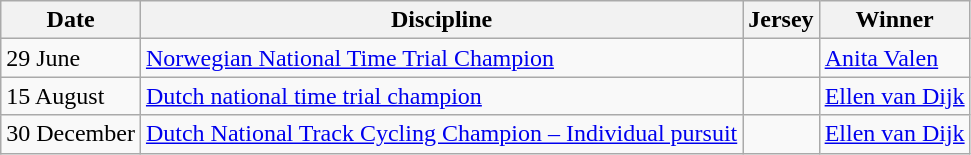<table class="wikitable">
<tr>
<th>Date</th>
<th>Discipline</th>
<th>Jersey</th>
<th>Winner</th>
</tr>
<tr>
<td>29 June</td>
<td><a href='#'>Norwegian National Time Trial Champion</a></td>
<td></td>
<td><a href='#'>Anita Valen</a></td>
</tr>
<tr>
<td>15 August</td>
<td><a href='#'>Dutch national time trial champion</a></td>
<td></td>
<td><a href='#'>Ellen van Dijk</a></td>
</tr>
<tr>
<td>30 December</td>
<td><a href='#'>Dutch National Track Cycling Champion – Individual pursuit</a></td>
<td></td>
<td><a href='#'>Ellen van Dijk</a></td>
</tr>
</table>
